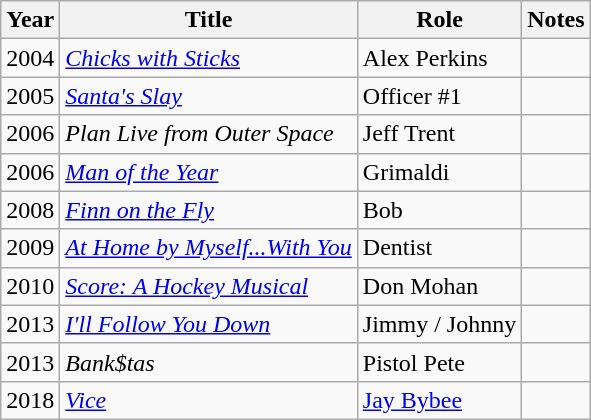<table class="wikitable sortable">
<tr>
<th>Year</th>
<th>Title</th>
<th>Role</th>
<th class="unsortable">Notes</th>
</tr>
<tr>
<td>2004</td>
<td><em><a href='#'>Chicks with Sticks</a></em></td>
<td>Alex Perkins</td>
<td></td>
</tr>
<tr>
<td>2005</td>
<td><em><a href='#'>Santa's Slay</a></em></td>
<td>Officer #1</td>
<td></td>
</tr>
<tr>
<td>2006</td>
<td><em>Plan Live from Outer Space</em></td>
<td>Jeff Trent</td>
<td></td>
</tr>
<tr>
<td>2006</td>
<td><a href='#'><em>Man of the Year</em></a></td>
<td>Grimaldi</td>
<td></td>
</tr>
<tr>
<td>2008</td>
<td><em><a href='#'>Finn on the Fly</a></em></td>
<td>Bob</td>
<td></td>
</tr>
<tr>
<td>2009</td>
<td><em><a href='#'>At Home by Myself...With You</a></em></td>
<td>Dentist</td>
<td></td>
</tr>
<tr>
<td>2010</td>
<td><em><a href='#'>Score: A Hockey Musical</a></em></td>
<td>Don Mohan</td>
<td></td>
</tr>
<tr>
<td>2013</td>
<td><em><a href='#'>I'll Follow You Down</a></em></td>
<td>Jimmy / Johnny</td>
<td></td>
</tr>
<tr>
<td>2013</td>
<td><em>Bank$tas</em></td>
<td>Pistol Pete</td>
<td></td>
</tr>
<tr>
<td>2018</td>
<td><a href='#'><em>Vice</em></a></td>
<td><a href='#'>Jay Bybee</a></td>
<td></td>
</tr>
</table>
